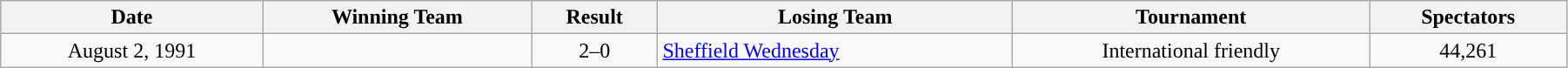<table class="wikitable" style="text-align:left; width:95%;" style="text-align:center">
<tr>
<th style="text-align:center; ">Date</th>
<th style="text-align:center; ">Winning Team</th>
<th style="text-align:center; ">Result</th>
<th style="text-align:center; ">Losing Team</th>
<th style="text-align:center; ">Tournament</th>
<th style="text-align:center; ">Spectators</th>
</tr>
<tr>
<td style="text-align:center;">August 2, 1991</td>
<td><strong></strong></td>
<td style="text-align:center;">2–0</td>
<td> <a href='#'>Sheffield Wednesday</a></td>
<td style="text-align:center;">International friendly</td>
<td style="text-align:center;">44,261</td>
</tr>
</table>
